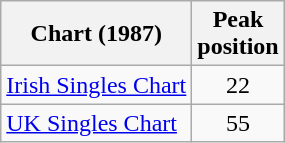<table class="wikitable">
<tr>
<th>Chart (1987)</th>
<th>Peak<br>position</th>
</tr>
<tr>
<td><a href='#'>Irish Singles Chart</a></td>
<td align="center">22</td>
</tr>
<tr>
<td><a href='#'>UK Singles Chart</a></td>
<td align="center">55</td>
</tr>
</table>
